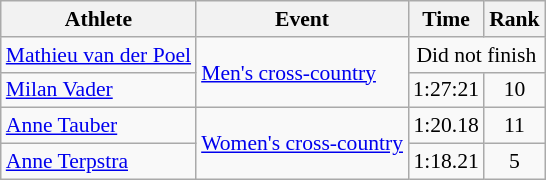<table class=wikitable style=font-size:90%;text-align:center>
<tr>
<th>Athlete</th>
<th>Event</th>
<th>Time</th>
<th>Rank</th>
</tr>
<tr>
<td align=left><a href='#'>Mathieu van der Poel</a></td>
<td align=left rowspan=2><a href='#'>Men's cross-country</a></td>
<td colspan=2>Did not finish</td>
</tr>
<tr>
<td align=left><a href='#'>Milan Vader</a></td>
<td>1:27:21</td>
<td>10</td>
</tr>
<tr>
<td align=left><a href='#'>Anne Tauber</a></td>
<td align=left rowspan=2><a href='#'>Women's cross-country</a></td>
<td>1:20.18</td>
<td>11</td>
</tr>
<tr>
<td align=left><a href='#'>Anne Terpstra</a></td>
<td>1:18.21</td>
<td>5</td>
</tr>
</table>
